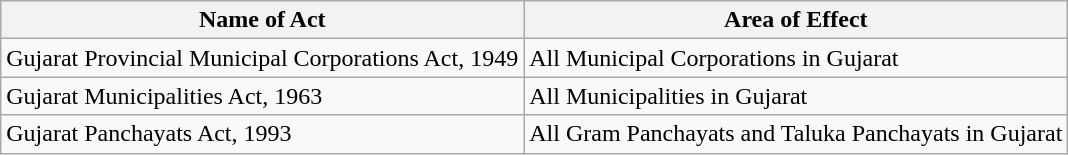<table class="wikitable">
<tr>
<th>Name of Act</th>
<th>Area of Effect</th>
</tr>
<tr>
<td>Gujarat Provincial Municipal Corporations Act, 1949</td>
<td>All Municipal Corporations in Gujarat</td>
</tr>
<tr>
<td>Gujarat Municipalities Act, 1963</td>
<td>All Municipalities in Gujarat</td>
</tr>
<tr>
<td>Gujarat Panchayats Act, 1993</td>
<td>All Gram Panchayats and Taluka Panchayats in Gujarat</td>
</tr>
</table>
